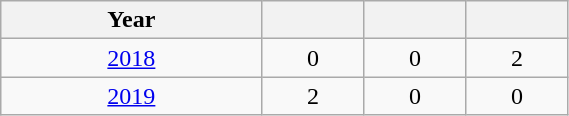<table class="wikitable" width=30% style="font-size:100%; text-align:center;">
<tr>
<th>Year</th>
<th></th>
<th></th>
<th></th>
</tr>
<tr>
<td><a href='#'>2018</a></td>
<td>0</td>
<td>0</td>
<td>2</td>
</tr>
<tr>
<td><a href='#'>2019</a></td>
<td>2</td>
<td>0</td>
<td>0</td>
</tr>
</table>
